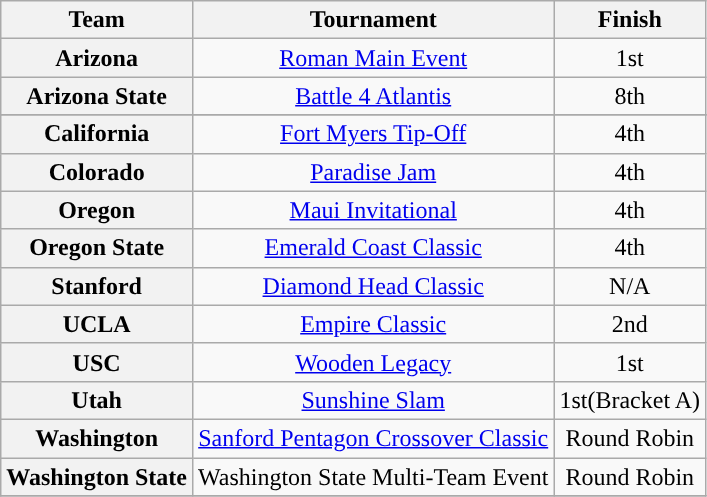<table class="wikitable">
<tr>
<th>Team</th>
<th>Tournament</th>
<th>Finish</th>
</tr>
<tr style="text-align:center;">
<th>Arizona</th>
<td><a href='#'>Roman Main Event</a></td>
<td>1st</td>
</tr>
<tr style="text-align:center;">
<th>Arizona State</th>
<td><a href='#'>Battle 4 Atlantis</a></td>
<td>8th </td>
</tr>
<tr style="text-align:center;">
</tr>
<tr style="text-align:center;">
<th>California</th>
<td><a href='#'>Fort Myers Tip-Off</a></td>
<td>4th </td>
</tr>
<tr style="text-align:center;">
<th>Colorado</th>
<td><a href='#'>Paradise Jam</a></td>
<td>4th</td>
</tr>
<tr style="text-align:center;">
<th>Oregon</th>
<td><a href='#'>Maui Invitational</a></td>
<td>4th </td>
</tr>
<tr style="text-align:center;">
<th>Oregon State</th>
<td><a href='#'>Emerald Coast Classic</a></td>
<td>4th</td>
</tr>
<tr style="text-align:center;">
<th>Stanford</th>
<td><a href='#'>Diamond Head Classic</a></td>
<td>N/A</td>
</tr>
<tr style="text-align:center;">
<th>UCLA</th>
<td><a href='#'>Empire Classic</a></td>
<td>2nd</td>
</tr>
<tr style="text-align:center;">
<th>USC</th>
<td><a href='#'>Wooden Legacy</a></td>
<td>1st</td>
</tr>
<tr style="text-align:center;">
<th>Utah</th>
<td><a href='#'>Sunshine Slam</a></td>
<td>1st(Bracket A)</td>
</tr>
<tr style="text-align:center;">
<th>Washington</th>
<td><a href='#'>Sanford Pentagon Crossover Classic</a></td>
<td>Round Robin</td>
</tr>
<tr style="text-align:center;">
<th>Washington State</th>
<td>Washington State Multi-Team Event</td>
<td>Round Robin</td>
</tr>
<tr>
</tr>
</table>
